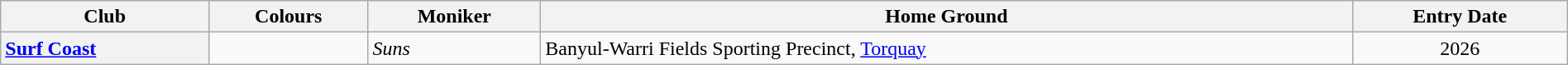<table class="wikitable sortable" style="text-align:center; width:100%">
<tr>
<th>Club</th>
<th>Colours</th>
<th>Moniker</th>
<th>Home Ground</th>
<th>Entry Date</th>
</tr>
<tr>
<th style="text-align:left"><a href='#'>Surf Coast</a></th>
<td></td>
<td align="left"><em>Suns</em></td>
<td align="left">Banyul-Warri Fields Sporting Precinct, <a href='#'>Torquay</a></td>
<td>2026</td>
</tr>
</table>
